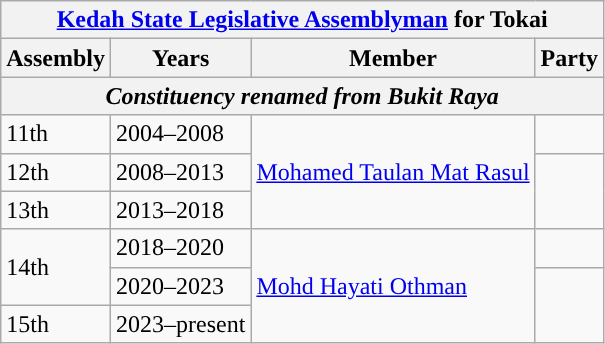<table class="wikitable">
<tr>
<th colspan="4"><a href='#'>Kedah State Legislative Assemblyman</a> for Tokai</th>
</tr>
<tr>
<th>Assembly</th>
<th>Years</th>
<th>Member</th>
<th>Party</th>
</tr>
<tr>
<th colspan="4" align="center"><em>Constituency renamed from Bukit Raya</em></th>
</tr>
<tr>
<td>11th</td>
<td>2004–2008</td>
<td rowspan="3"><a href='#'>Mohamed Taulan Mat Rasul</a></td>
<td rowspan="1"></td>
</tr>
<tr>
<td>12th</td>
<td>2008–2013</td>
<td rowspan=2></td>
</tr>
<tr>
<td>13th</td>
<td>2013–2018</td>
</tr>
<tr>
<td rowspan="2">14th</td>
<td>2018–2020</td>
<td rowspan="3"><a href='#'>Mohd Hayati Othman</a></td>
<td rowspan="1"></td>
</tr>
<tr>
<td>2020–2023</td>
<td rowspan="2"></td>
</tr>
<tr>
<td>15th</td>
<td>2023–present</td>
</tr>
</table>
